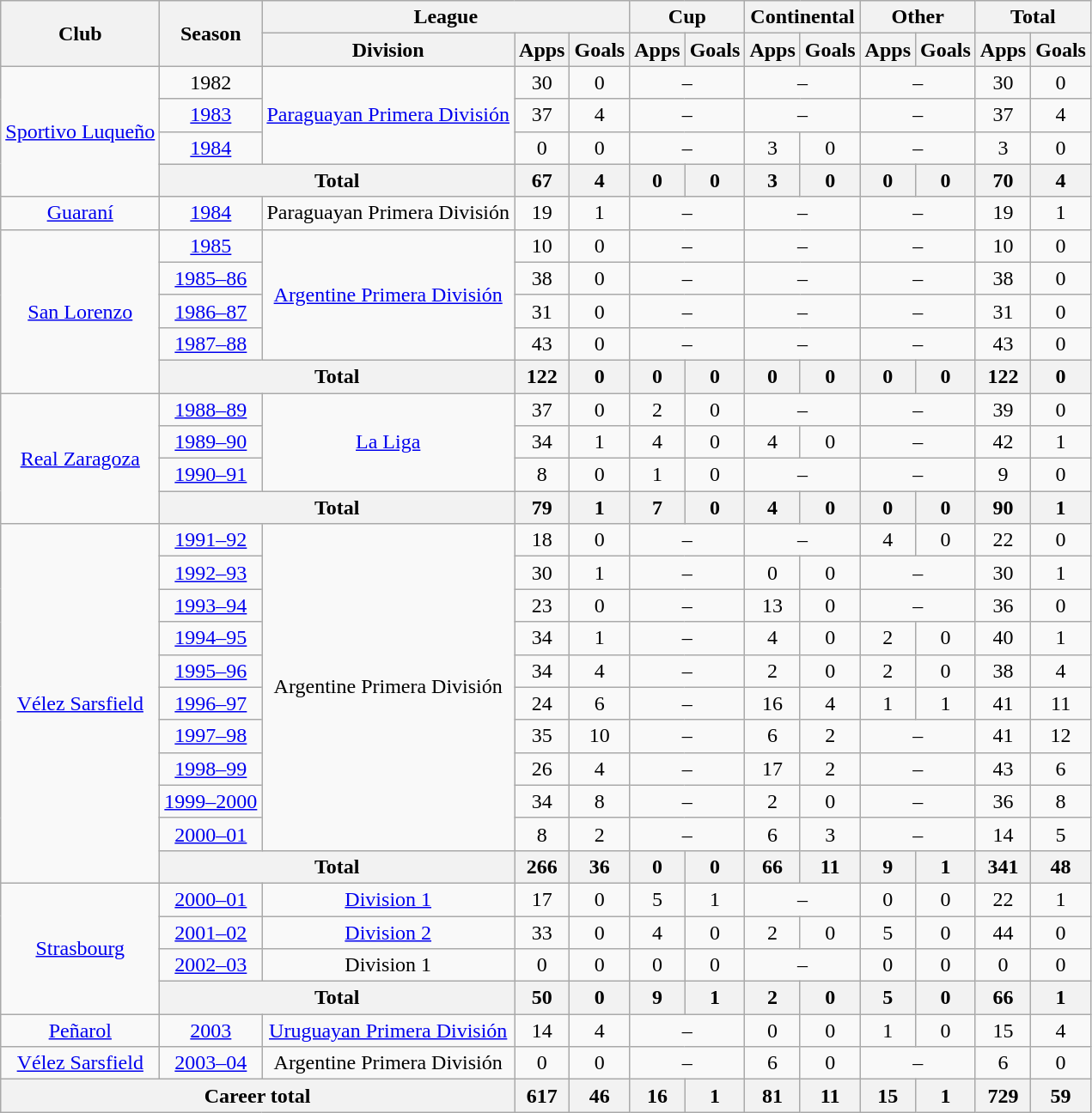<table class="wikitable" style="text-align:center">
<tr>
<th rowspan="2">Club</th>
<th rowspan="2">Season</th>
<th colspan="3">League</th>
<th colspan="2">Cup</th>
<th colspan="2">Continental</th>
<th colspan="2">Other</th>
<th colspan="2">Total</th>
</tr>
<tr>
<th>Division</th>
<th>Apps</th>
<th>Goals</th>
<th>Apps</th>
<th>Goals</th>
<th>Apps</th>
<th>Goals</th>
<th>Apps</th>
<th>Goals</th>
<th>Apps</th>
<th>Goals</th>
</tr>
<tr>
<td rowspan="4"><a href='#'>Sportivo Luqueño</a></td>
<td>1982</td>
<td rowspan="3"><a href='#'>Paraguayan Primera División</a></td>
<td>30</td>
<td>0</td>
<td colspan="2">–</td>
<td colspan="2">–</td>
<td colspan="2">–</td>
<td>30</td>
<td>0</td>
</tr>
<tr>
<td><a href='#'>1983</a></td>
<td>37</td>
<td>4</td>
<td colspan="2">–</td>
<td colspan="2">–</td>
<td colspan="2">–</td>
<td>37</td>
<td>4</td>
</tr>
<tr>
<td><a href='#'>1984</a></td>
<td>0</td>
<td>0</td>
<td colspan="2">–</td>
<td>3</td>
<td>0</td>
<td colspan="2">–</td>
<td>3</td>
<td>0</td>
</tr>
<tr>
<th colspan="2">Total</th>
<th>67</th>
<th>4</th>
<th>0</th>
<th>0</th>
<th>3</th>
<th>0</th>
<th>0</th>
<th>0</th>
<th>70</th>
<th>4</th>
</tr>
<tr>
<td><a href='#'>Guaraní</a></td>
<td><a href='#'>1984</a></td>
<td>Paraguayan Primera División</td>
<td>19</td>
<td>1</td>
<td colspan="2">–</td>
<td colspan="2">–</td>
<td colspan="2">–</td>
<td>19</td>
<td>1</td>
</tr>
<tr>
<td rowspan="5"><a href='#'>San Lorenzo</a></td>
<td><a href='#'>1985</a></td>
<td rowspan="4"><a href='#'>Argentine Primera División</a></td>
<td>10</td>
<td>0</td>
<td colspan="2">–</td>
<td colspan="2">–</td>
<td colspan="2">–</td>
<td>10</td>
<td>0</td>
</tr>
<tr>
<td><a href='#'>1985–86</a></td>
<td>38</td>
<td>0</td>
<td colspan="2">–</td>
<td colspan="2">–</td>
<td colspan="2">–</td>
<td>38</td>
<td>0</td>
</tr>
<tr>
<td><a href='#'>1986–87</a></td>
<td>31</td>
<td>0</td>
<td colspan="2">–</td>
<td colspan="2">–</td>
<td colspan="2">–</td>
<td>31</td>
<td>0</td>
</tr>
<tr>
<td><a href='#'>1987–88</a></td>
<td>43</td>
<td>0</td>
<td colspan="2">–</td>
<td colspan="2">–</td>
<td colspan="2">–</td>
<td>43</td>
<td>0</td>
</tr>
<tr>
<th colspan="2">Total</th>
<th>122</th>
<th>0</th>
<th>0</th>
<th>0</th>
<th>0</th>
<th>0</th>
<th>0</th>
<th>0</th>
<th>122</th>
<th>0</th>
</tr>
<tr>
<td rowspan="4"><a href='#'>Real Zaragoza</a></td>
<td><a href='#'>1988–89</a></td>
<td rowspan="3"><a href='#'>La Liga</a></td>
<td>37</td>
<td>0</td>
<td>2</td>
<td>0</td>
<td colspan="2">–</td>
<td colspan="2">–</td>
<td>39</td>
<td>0</td>
</tr>
<tr>
<td><a href='#'>1989–90</a></td>
<td>34</td>
<td>1</td>
<td>4</td>
<td>0</td>
<td>4</td>
<td>0</td>
<td colspan="2">–</td>
<td>42</td>
<td>1</td>
</tr>
<tr>
<td><a href='#'>1990–91</a></td>
<td>8</td>
<td>0</td>
<td>1</td>
<td>0</td>
<td colspan="2">–</td>
<td colspan="2">–</td>
<td>9</td>
<td>0</td>
</tr>
<tr>
<th colspan="2">Total</th>
<th>79</th>
<th>1</th>
<th>7</th>
<th>0</th>
<th>4</th>
<th>0</th>
<th>0</th>
<th>0</th>
<th>90</th>
<th>1</th>
</tr>
<tr>
<td rowspan="11"><a href='#'>Vélez Sarsfield</a></td>
<td><a href='#'>1991–92</a></td>
<td rowspan="10">Argentine Primera División</td>
<td>18</td>
<td>0</td>
<td colspan="2">–</td>
<td colspan="2">–</td>
<td>4</td>
<td>0</td>
<td>22</td>
<td>0</td>
</tr>
<tr>
<td><a href='#'>1992–93</a></td>
<td>30</td>
<td>1</td>
<td colspan="2">–</td>
<td>0</td>
<td>0</td>
<td colspan="2">–</td>
<td>30</td>
<td>1</td>
</tr>
<tr>
<td><a href='#'>1993–94</a></td>
<td>23</td>
<td>0</td>
<td colspan="2">–</td>
<td>13</td>
<td>0</td>
<td colspan="2">–</td>
<td>36</td>
<td>0</td>
</tr>
<tr>
<td><a href='#'>1994–95</a></td>
<td>34</td>
<td>1</td>
<td colspan="2">–</td>
<td>4</td>
<td>0</td>
<td>2</td>
<td>0</td>
<td>40</td>
<td>1</td>
</tr>
<tr>
<td><a href='#'>1995–96</a></td>
<td>34</td>
<td>4</td>
<td colspan="2">–</td>
<td>2</td>
<td>0</td>
<td>2</td>
<td>0</td>
<td>38</td>
<td>4</td>
</tr>
<tr>
<td><a href='#'>1996–97</a></td>
<td>24</td>
<td>6</td>
<td colspan="2">–</td>
<td>16</td>
<td>4</td>
<td>1</td>
<td>1</td>
<td>41</td>
<td>11</td>
</tr>
<tr>
<td><a href='#'>1997–98</a></td>
<td>35</td>
<td>10</td>
<td colspan="2">–</td>
<td>6</td>
<td>2</td>
<td colspan="2">–</td>
<td>41</td>
<td>12</td>
</tr>
<tr>
<td><a href='#'>1998–99</a></td>
<td>26</td>
<td>4</td>
<td colspan="2">–</td>
<td>17</td>
<td>2</td>
<td colspan="2">–</td>
<td>43</td>
<td>6</td>
</tr>
<tr>
<td><a href='#'>1999–2000</a></td>
<td>34</td>
<td>8</td>
<td colspan="2">–</td>
<td>2</td>
<td>0</td>
<td colspan="2">–</td>
<td>36</td>
<td>8</td>
</tr>
<tr>
<td><a href='#'>2000–01</a></td>
<td>8</td>
<td>2</td>
<td colspan="2">–</td>
<td>6</td>
<td>3</td>
<td colspan="2">–</td>
<td>14</td>
<td>5</td>
</tr>
<tr>
<th colspan="2">Total</th>
<th>266</th>
<th>36</th>
<th>0</th>
<th>0</th>
<th>66</th>
<th>11</th>
<th>9</th>
<th>1</th>
<th>341</th>
<th>48</th>
</tr>
<tr>
<td rowspan="4"><a href='#'>Strasbourg</a></td>
<td><a href='#'>2000–01</a></td>
<td><a href='#'>Division 1</a></td>
<td>17</td>
<td>0</td>
<td>5</td>
<td>1</td>
<td colspan="2">–</td>
<td>0</td>
<td>0</td>
<td>22</td>
<td>1</td>
</tr>
<tr>
<td><a href='#'>2001–02</a></td>
<td><a href='#'>Division 2</a></td>
<td>33</td>
<td>0</td>
<td>4</td>
<td>0</td>
<td>2</td>
<td>0</td>
<td>5</td>
<td>0</td>
<td>44</td>
<td>0</td>
</tr>
<tr>
<td><a href='#'>2002–03</a></td>
<td>Division 1</td>
<td>0</td>
<td>0</td>
<td>0</td>
<td>0</td>
<td colspan="2">–</td>
<td>0</td>
<td>0</td>
<td>0</td>
<td>0</td>
</tr>
<tr>
<th colspan="2">Total</th>
<th>50</th>
<th>0</th>
<th>9</th>
<th>1</th>
<th>2</th>
<th>0</th>
<th>5</th>
<th>0</th>
<th>66</th>
<th>1</th>
</tr>
<tr>
<td><a href='#'>Peñarol</a></td>
<td><a href='#'>2003</a></td>
<td><a href='#'>Uruguayan Primera División</a></td>
<td>14</td>
<td>4</td>
<td colspan="2">–</td>
<td>0</td>
<td>0</td>
<td>1</td>
<td>0</td>
<td>15</td>
<td>4</td>
</tr>
<tr>
<td><a href='#'>Vélez Sarsfield</a></td>
<td><a href='#'>2003–04</a></td>
<td>Argentine Primera División</td>
<td>0</td>
<td>0</td>
<td colspan="2">–</td>
<td>6</td>
<td>0</td>
<td colspan="2">–</td>
<td>6</td>
<td>0</td>
</tr>
<tr>
<th colspan="3">Career total</th>
<th>617</th>
<th>46</th>
<th>16</th>
<th>1</th>
<th>81</th>
<th>11</th>
<th>15</th>
<th>1</th>
<th>729</th>
<th>59</th>
</tr>
</table>
